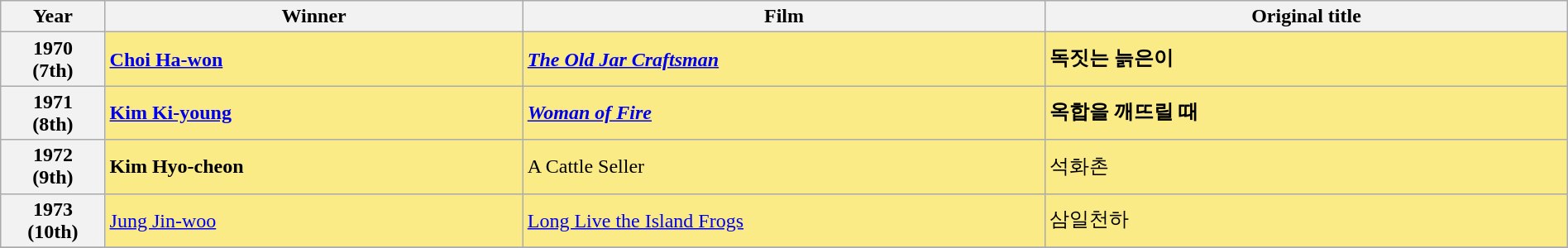<table class="wikitable" style="width:100%;" cellpadding="6">
<tr>
<th style="width:5%;">Year</th>
<th style="width:20%;">Winner</th>
<th style="width:25%;">Film</th>
<th style="width:25%;">Original title</th>
</tr>
<tr>
<th>1970<br>(7th)</th>
<td style="background:#FAEB86;"><strong><a href='#'>Choi Ha-won</a></strong> <em></em></td>
<td style="background:#FAEB86;"><strong><em><a href='#'>The Old Jar Craftsman</a></em></strong></td>
<td style="background:#FAEB86;"><strong>독짓는 늙은이</strong></td>
</tr>
<tr>
<th>1971<br>(8th)</th>
<td style="background:#FAEB86;"><strong><a href='#'>Kim Ki-young</a></strong> <strong><em></em></strong></td>
<td style="background:#FAEB86;"><strong><em><a href='#'>Woman of Fire</a></em></strong></td>
<td style="background:#FAEB86;"><strong>옥합을 깨뜨릴 때</strong></td>
</tr>
<tr>
<th>1972<br>(9th)</th>
<td style="background:#FAEB86;"><strong>Kim Hyo-cheon <em><strong><em></td>
<td style="background:#FAEB86;"></em></strong>A Cattle Seller<strong><em></td>
<td style="background:#FAEB86;"></strong>석화촌<strong></td>
</tr>
<tr>
<th>1973<br>(10th)</th>
<td style="background:#FAEB86;"></strong><a href='#'>Jung Jin-woo</a><strong> </em></strong><strong><em></td>
<td style="background:#FAEB86;"></em></strong><a href='#'>Long Live the Island Frogs</a><strong><em></td>
<td style="background:#FAEB86;"></strong>삼일천하<strong></td>
</tr>
<tr>
</tr>
</table>
